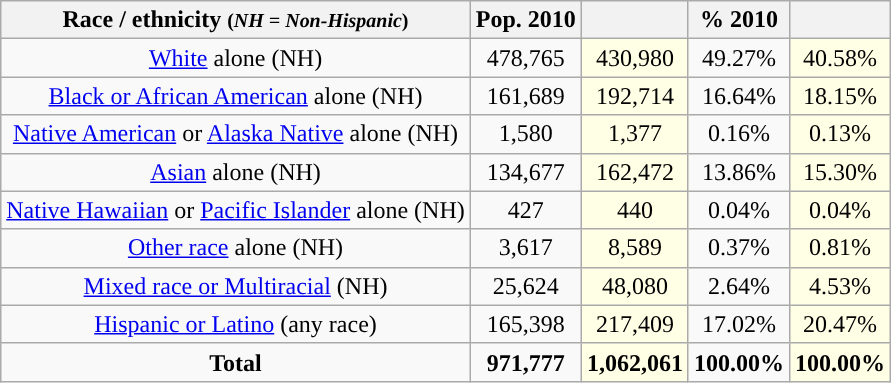<table class="wikitable" style="text-align:center;">
<tr>
<th>Race / ethnicity <small>(<em>NH = Non-Hispanic</em>)</small></th>
<th>Pop. 2010</th>
<th></th>
<th>% 2010</th>
<th></th>
</tr>
<tr>
<td><a href='#'>White</a> alone (NH)</td>
<td>478,765</td>
<td style='background: #ffffe6;'>430,980</td>
<td>49.27%</td>
<td style='background: #ffffe6;'>40.58%</td>
</tr>
<tr>
<td><a href='#'>Black or African American</a> alone (NH)</td>
<td>161,689</td>
<td style='background: #ffffe6;'>192,714</td>
<td>16.64%</td>
<td style='background: #ffffe6;'>18.15%</td>
</tr>
<tr>
<td><a href='#'>Native American</a> or <a href='#'>Alaska Native</a> alone (NH)</td>
<td>1,580</td>
<td style='background: #ffffe6;'>1,377</td>
<td>0.16%</td>
<td style='background: #ffffe6;'>0.13%</td>
</tr>
<tr>
<td><a href='#'>Asian</a> alone (NH)</td>
<td>134,677</td>
<td style='background: #ffffe6;'>162,472</td>
<td>13.86%</td>
<td style='background: #ffffe6;'>15.30%</td>
</tr>
<tr>
<td><a href='#'>Native Hawaiian</a> or <a href='#'>Pacific Islander</a> alone (NH)</td>
<td>427</td>
<td style='background: #ffffe6;'>440</td>
<td>0.04%</td>
<td style='background: #ffffe6;'>0.04%</td>
</tr>
<tr>
<td><a href='#'>Other race</a> alone (NH)</td>
<td>3,617</td>
<td style='background: #ffffe6;'>8,589</td>
<td>0.37%</td>
<td style='background: #ffffe6;'>0.81%</td>
</tr>
<tr>
<td><a href='#'>Mixed race or Multiracial</a> (NH)</td>
<td>25,624</td>
<td style='background: #ffffe6;'>48,080</td>
<td>2.64%</td>
<td style='background: #ffffe6;'>4.53%</td>
</tr>
<tr>
<td><a href='#'>Hispanic or Latino</a> (any race)</td>
<td>165,398</td>
<td style='background: #ffffe6;'>217,409</td>
<td>17.02%</td>
<td style='background: #ffffe6;'>20.47%</td>
</tr>
<tr>
<td><strong>Total</strong></td>
<td><strong>971,777</strong></td>
<td style='background: #ffffe6;'><strong>1,062,061</strong></td>
<td><strong>100.00%</strong></td>
<td style='background: #ffffe6;'><strong>100.00%</strong></td>
</tr>
</table>
